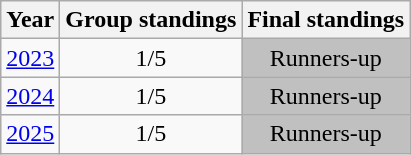<table class="wikitable" style="text-align:center;">
<tr>
<th>Year</th>
<th>Group standings</th>
<th>Final standings</th>
</tr>
<tr>
<td><a href='#'>2023</a></td>
<td>1/5</td>
<td style="background: silver;">Runners-up</td>
</tr>
<tr>
<td><a href='#'>2024</a></td>
<td>1/5</td>
<td style="background: silver;">Runners-up</td>
</tr>
<tr>
<td><a href='#'>2025</a></td>
<td>1/5</td>
<td style="background: silver;">Runners-up</td>
</tr>
</table>
